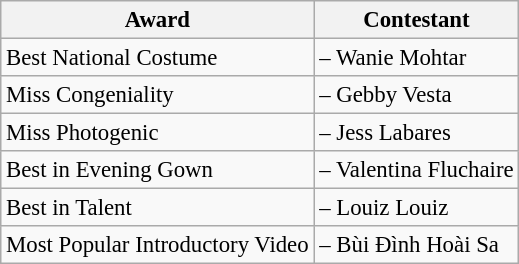<table class="wikitable sortable" style="font-size:95%;">
<tr>
<th>Award</th>
<th>Contestant</th>
</tr>
<tr>
<td>Best National Costume</td>
<td> – Wanie Mohtar</td>
</tr>
<tr>
<td>Miss Congeniality</td>
<td> – Gebby Vesta</td>
</tr>
<tr>
<td>Miss Photogenic</td>
<td> – Jess Labares</td>
</tr>
<tr>
<td>Best in Evening Gown</td>
<td> – Valentina Fluchaire</td>
</tr>
<tr>
<td>Best in Talent</td>
<td> – Louiz Louiz</td>
</tr>
<tr>
<td>Most Popular Introductory Video</td>
<td> – Bùi Đình Hoài Sa</td>
</tr>
</table>
